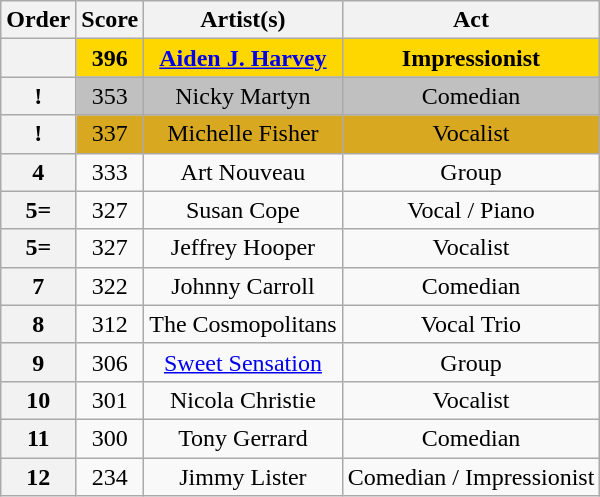<table class= "wikitable sortable" style="text-align:center">
<tr>
<th>Order</th>
<th>Score</th>
<th>Artist(s)</th>
<th>Act</th>
</tr>
<tr>
<th></th>
<td style="background-color:gold"><strong>396</strong></td>
<td style="background-color:gold"><strong><a href='#'>Aiden J. Harvey</a></strong></td>
<td style="background-color:gold"><strong>Impressionist</strong></td>
</tr>
<tr>
<th>! </th>
<td style="background-color:silver">353</td>
<td style="background-color:silver">Nicky Martyn</td>
<td style="background-color:silver">Comedian</td>
</tr>
<tr>
<th>! </th>
<td style="background-color:#D9A821">337</td>
<td style="background-color:#D9A821">Michelle Fisher</td>
<td style="background-color:#D9A821">Vocalist</td>
</tr>
<tr>
<th>4</th>
<td>333</td>
<td>Art Nouveau</td>
<td>Group</td>
</tr>
<tr>
<th>5=</th>
<td>327</td>
<td>Susan Cope</td>
<td>Vocal / Piano</td>
</tr>
<tr>
<th>5=</th>
<td>327</td>
<td>Jeffrey Hooper</td>
<td>Vocalist</td>
</tr>
<tr>
<th>7</th>
<td>322</td>
<td>Johnny Carroll</td>
<td>Comedian</td>
</tr>
<tr>
<th>8</th>
<td>312</td>
<td>The Cosmopolitans</td>
<td>Vocal Trio</td>
</tr>
<tr>
<th>9</th>
<td>306</td>
<td><a href='#'>Sweet Sensation</a></td>
<td>Group</td>
</tr>
<tr>
<th>10</th>
<td>301</td>
<td>Nicola Christie</td>
<td>Vocalist</td>
</tr>
<tr>
<th>11</th>
<td>300</td>
<td>Tony Gerrard</td>
<td>Comedian</td>
</tr>
<tr>
<th>12</th>
<td>234</td>
<td>Jimmy Lister</td>
<td>Comedian / Impressionist</td>
</tr>
</table>
